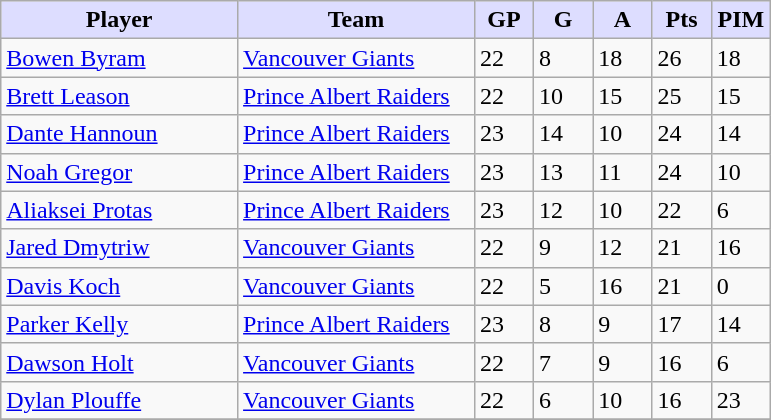<table class="wikitable">
<tr>
<th style="background:#ddf; width:30%;">Player</th>
<th style="background:#ddf; width:30%;">Team</th>
<th style="background:#ddf; width:7.5%;">GP</th>
<th style="background:#ddf; width:7.5%;">G</th>
<th style="background:#ddf; width:7.5%;">A</th>
<th style="background:#ddf; width:7.5%;">Pts</th>
<th style="background:#ddf; width:7.5%;">PIM</th>
</tr>
<tr>
<td><a href='#'>Bowen Byram</a></td>
<td><a href='#'>Vancouver Giants</a></td>
<td>22</td>
<td>8</td>
<td>18</td>
<td>26</td>
<td>18</td>
</tr>
<tr>
<td><a href='#'>Brett Leason</a></td>
<td><a href='#'>Prince Albert Raiders</a></td>
<td>22</td>
<td>10</td>
<td>15</td>
<td>25</td>
<td>15</td>
</tr>
<tr>
<td><a href='#'>Dante Hannoun</a></td>
<td><a href='#'>Prince Albert Raiders</a></td>
<td>23</td>
<td>14</td>
<td>10</td>
<td>24</td>
<td>14</td>
</tr>
<tr>
<td><a href='#'>Noah Gregor</a></td>
<td><a href='#'>Prince Albert Raiders</a></td>
<td>23</td>
<td>13</td>
<td>11</td>
<td>24</td>
<td>10</td>
</tr>
<tr>
<td><a href='#'>Aliaksei Protas</a></td>
<td><a href='#'>Prince Albert Raiders</a></td>
<td>23</td>
<td>12</td>
<td>10</td>
<td>22</td>
<td>6</td>
</tr>
<tr>
<td><a href='#'>Jared Dmytriw</a></td>
<td><a href='#'>Vancouver Giants</a></td>
<td>22</td>
<td>9</td>
<td>12</td>
<td>21</td>
<td>16</td>
</tr>
<tr>
<td><a href='#'>Davis Koch</a></td>
<td><a href='#'>Vancouver Giants</a></td>
<td>22</td>
<td>5</td>
<td>16</td>
<td>21</td>
<td>0</td>
</tr>
<tr>
<td><a href='#'>Parker Kelly</a></td>
<td><a href='#'>Prince Albert Raiders</a></td>
<td>23</td>
<td>8</td>
<td>9</td>
<td>17</td>
<td>14</td>
</tr>
<tr>
<td><a href='#'>Dawson Holt</a></td>
<td><a href='#'>Vancouver Giants</a></td>
<td>22</td>
<td>7</td>
<td>9</td>
<td>16</td>
<td>6</td>
</tr>
<tr>
<td><a href='#'>Dylan Plouffe</a></td>
<td><a href='#'>Vancouver Giants</a></td>
<td>22</td>
<td>6</td>
<td>10</td>
<td>16</td>
<td>23</td>
</tr>
<tr>
</tr>
</table>
